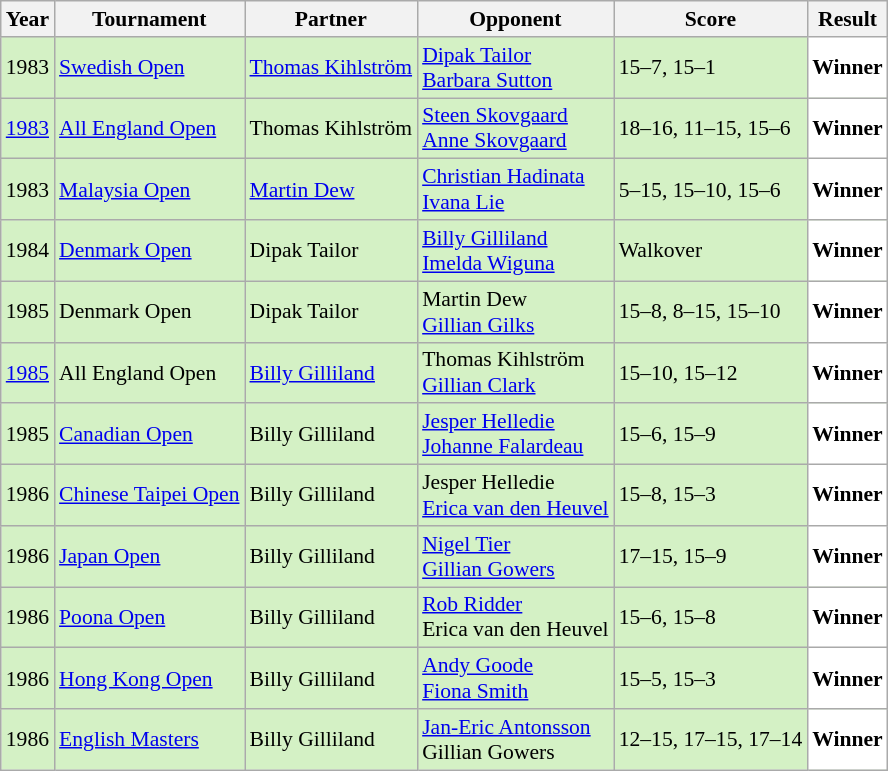<table class="sortable wikitable" style="font-size: 90%;">
<tr>
<th>Year</th>
<th>Tournament</th>
<th>Partner</th>
<th>Opponent</th>
<th>Score</th>
<th>Result</th>
</tr>
<tr style="background:#D4F1C5">
<td align="center">1983</td>
<td align="left"><a href='#'>Swedish Open</a></td>
<td align="left"> <a href='#'>Thomas Kihlström</a></td>
<td align="left"> <a href='#'>Dipak Tailor</a><br> <a href='#'>Barbara Sutton</a></td>
<td align="left">15–7, 15–1</td>
<td style="text-align:left; background:white"> <strong>Winner</strong></td>
</tr>
<tr style="background:#D4F1C5">
<td align="center"><a href='#'>1983</a></td>
<td align="left"><a href='#'>All England Open</a></td>
<td align="left"> Thomas Kihlström</td>
<td align="left"> <a href='#'>Steen Skovgaard</a><br> <a href='#'>Anne Skovgaard</a></td>
<td align="left">18–16, 11–15, 15–6</td>
<td style="text-align:left; background:white"> <strong>Winner</strong></td>
</tr>
<tr style="background:#D4F1C5">
<td align="center">1983</td>
<td align="left"><a href='#'>Malaysia Open</a></td>
<td align="left"> <a href='#'>Martin Dew</a></td>
<td align="left"> <a href='#'>Christian Hadinata</a><br> <a href='#'>Ivana Lie</a></td>
<td align="left">5–15, 15–10, 15–6</td>
<td style="text-align:left; background: white"> <strong>Winner</strong></td>
</tr>
<tr style="background:#D4F1C5">
<td align="center">1984</td>
<td align="left"><a href='#'>Denmark Open</a></td>
<td align="left"> Dipak Tailor</td>
<td align="left"> <a href='#'>Billy Gilliland</a><br> <a href='#'>Imelda Wiguna</a></td>
<td align="left">Walkover</td>
<td style="text-align:left; background: white"> <strong>Winner</strong></td>
</tr>
<tr style="background:#D4F1C5">
<td align="center">1985</td>
<td align="left">Denmark Open</td>
<td align="left"> Dipak Tailor</td>
<td align="left"> Martin Dew<br> <a href='#'>Gillian Gilks</a></td>
<td align="left">15–8, 8–15, 15–10</td>
<td style="text-align:left; background: white"> <strong>Winner</strong></td>
</tr>
<tr style="background:#D4F1C5">
<td align="center"><a href='#'>1985</a></td>
<td align="left">All England Open</td>
<td align="left"> <a href='#'>Billy Gilliland</a></td>
<td align="left"> Thomas Kihlström<br> <a href='#'>Gillian Clark</a></td>
<td align="left">15–10, 15–12</td>
<td style="text-align:left; background:white"> <strong>Winner</strong></td>
</tr>
<tr style="background:#D4F1C5">
<td align="center">1985</td>
<td align="left"><a href='#'>Canadian Open</a></td>
<td align="left"> Billy Gilliland</td>
<td align="left"> <a href='#'>Jesper Helledie</a><br> <a href='#'>Johanne Falardeau</a></td>
<td align="left">15–6, 15–9</td>
<td style="text-align:left; background: white"> <strong>Winner</strong></td>
</tr>
<tr style="background:#D4F1C5">
<td align="center">1986</td>
<td align="left"><a href='#'>Chinese Taipei Open</a></td>
<td align="left"> Billy Gilliland</td>
<td align="left"> Jesper Helledie<br> <a href='#'>Erica van den Heuvel</a></td>
<td align="left">15–8, 15–3</td>
<td style="text-align:left; background: white"> <strong>Winner</strong></td>
</tr>
<tr style="background:#D4F1C5">
<td align="center">1986</td>
<td align="left"><a href='#'>Japan Open</a></td>
<td align="left"> Billy Gilliland</td>
<td align="left"> <a href='#'>Nigel Tier</a><br> <a href='#'>Gillian Gowers</a></td>
<td align="left">17–15, 15–9</td>
<td style="text-align:left; background: white"> <strong>Winner</strong></td>
</tr>
<tr style="background:#D4F1C5">
<td align="center">1986</td>
<td align="left"><a href='#'>Poona Open</a></td>
<td align="left"> Billy Gilliland</td>
<td align="left"> <a href='#'>Rob Ridder</a><br> Erica van den Heuvel</td>
<td align="left">15–6, 15–8</td>
<td style="text-align:left; background: white"> <strong>Winner</strong></td>
</tr>
<tr style="background:#D4F1C5">
<td align="center">1986</td>
<td align="left"><a href='#'>Hong Kong Open</a></td>
<td align="left"> Billy Gilliland</td>
<td align="left"> <a href='#'>Andy Goode</a> <br> <a href='#'>Fiona Smith</a></td>
<td align="left">15–5, 15–3</td>
<td style="text-align:left; background: white"> <strong>Winner</strong></td>
</tr>
<tr style="background:#D4F1C5">
<td align="center">1986</td>
<td align="left"><a href='#'>English Masters</a></td>
<td align="left"> Billy Gilliland</td>
<td align="left"> <a href='#'>Jan-Eric Antonsson</a><br> Gillian Gowers</td>
<td align="left">12–15, 17–15, 17–14</td>
<td style="text-align:left; background: white"> <strong>Winner</strong></td>
</tr>
</table>
